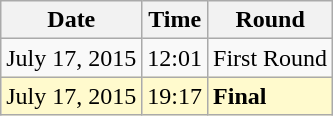<table class="wikitable">
<tr>
<th>Date</th>
<th>Time</th>
<th>Round</th>
</tr>
<tr>
<td>July 17, 2015</td>
<td>12:01</td>
<td>First Round</td>
</tr>
<tr style=background:lemonchiffon>
<td>July 17, 2015</td>
<td>19:17</td>
<td><strong>Final</strong></td>
</tr>
</table>
